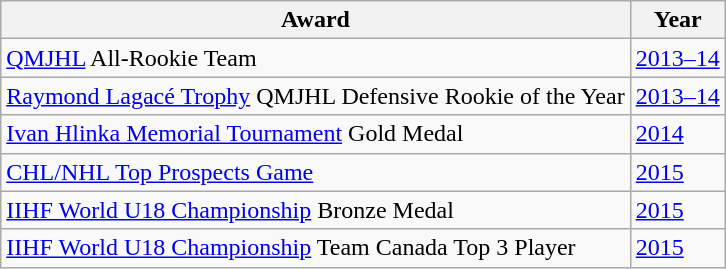<table class="wikitable">
<tr>
<th>Award</th>
<th>Year</th>
</tr>
<tr>
<td><a href='#'>QMJHL</a> All-Rookie Team</td>
<td><a href='#'>2013–14</a></td>
</tr>
<tr>
<td><a href='#'>Raymond Lagacé Trophy</a> QMJHL Defensive Rookie of the Year</td>
<td><a href='#'>2013–14</a></td>
</tr>
<tr>
<td><a href='#'>Ivan Hlinka Memorial Tournament</a> Gold Medal</td>
<td><a href='#'>2014</a></td>
</tr>
<tr>
<td><a href='#'>CHL/NHL Top Prospects Game</a></td>
<td><a href='#'>2015</a></td>
</tr>
<tr>
<td><a href='#'>IIHF World U18 Championship</a> Bronze Medal</td>
<td><a href='#'>2015</a></td>
</tr>
<tr>
<td><a href='#'>IIHF World U18 Championship</a> Team Canada Top 3 Player</td>
<td><a href='#'>2015</a></td>
</tr>
</table>
